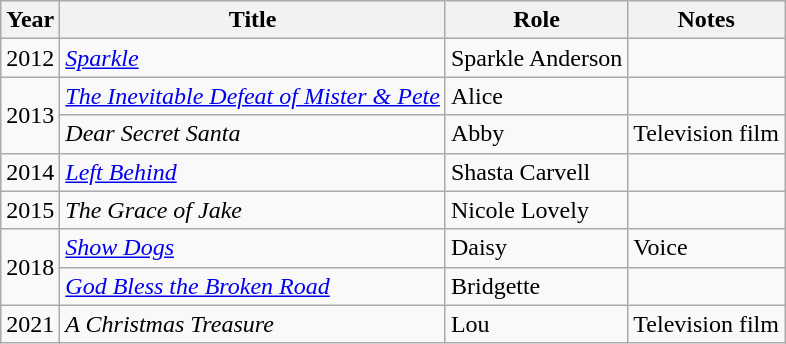<table class="wikitable sortable">
<tr>
<th>Year</th>
<th>Title</th>
<th>Role</th>
<th>Notes</th>
</tr>
<tr>
<td>2012</td>
<td><em><a href='#'>Sparkle</a></em></td>
<td>Sparkle Anderson</td>
<td></td>
</tr>
<tr>
<td rowspan="2">2013</td>
<td><em><a href='#'>The Inevitable Defeat of Mister & Pete</a></em></td>
<td>Alice</td>
<td></td>
</tr>
<tr>
<td><em>Dear Secret Santa</em></td>
<td>Abby</td>
<td>Television film</td>
</tr>
<tr>
<td>2014</td>
<td><em><a href='#'>Left Behind</a></em></td>
<td>Shasta Carvell</td>
<td></td>
</tr>
<tr>
<td>2015</td>
<td><em>The Grace of Jake</em></td>
<td>Nicole Lovely</td>
<td></td>
</tr>
<tr>
<td rowspan="2">2018</td>
<td><em><a href='#'>Show Dogs</a></em></td>
<td>Daisy</td>
<td>Voice</td>
</tr>
<tr>
<td><em><a href='#'>God Bless the Broken Road</a></em></td>
<td>Bridgette</td>
<td></td>
</tr>
<tr>
<td>2021</td>
<td><em>A Christmas Treasure</em></td>
<td>Lou</td>
<td>Television film</td>
</tr>
</table>
